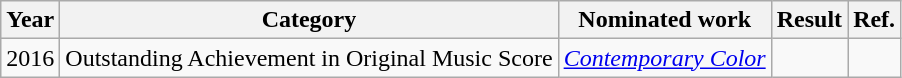<table class="wikitable">
<tr>
<th>Year</th>
<th>Category</th>
<th>Nominated work</th>
<th>Result</th>
<th>Ref.</th>
</tr>
<tr>
<td>2016</td>
<td>Outstanding Achievement in Original Music Score</td>
<td><em><a href='#'>Contemporary Color</a></em></td>
<td></td>
<td align="center"></td>
</tr>
</table>
